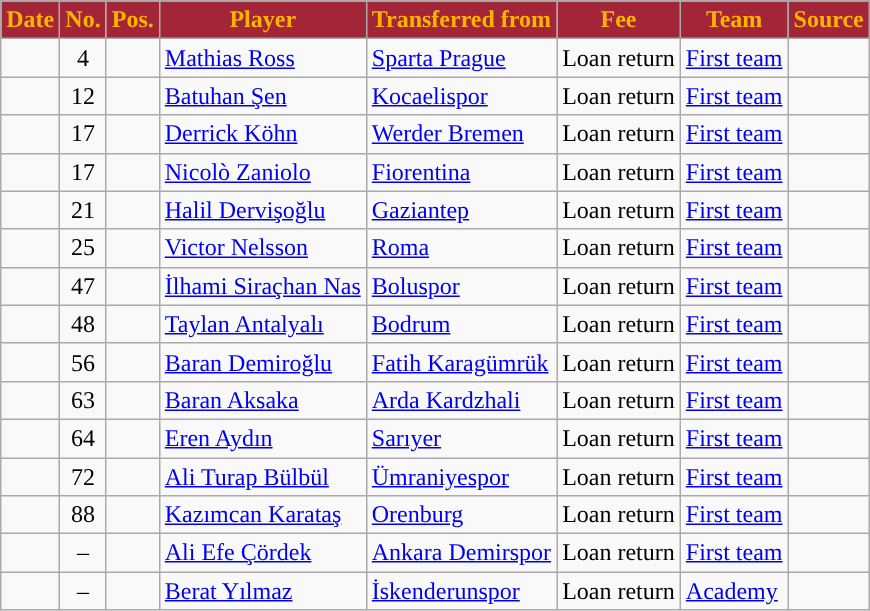<table class="wikitable plainrowheaders sortable">
<tr>
<th style="background:#A32638; color:#FFB300; ">Date</th>
<th style="background:#A32638; color:#FFB300; ">No.</th>
<th style="background:#A32638; color:#FFB300; ">Pos.</th>
<th style="background:#A32638; color:#FFB300; ">Player</th>
<th style="background:#A32638; color:#FFB300; ">Transferred from</th>
<th style="background:#A32638; color:#FFB300; ">Fee</th>
<th style="background:#A32638; color:#FFB300; ">Team</th>
<th style="background:#A32638; color:#FFB300; ">Source</th>
</tr>
<tr>
<td></td>
<td align=center>4</td>
<td align=center></td>
<td> <a href='#'>Mathias Ross</a></td>
<td> <a href='#'>Sparta Prague</a></td>
<td>Loan return</td>
<td><a href='#'>First team</a></td>
<td align=center></td>
</tr>
<tr>
<td></td>
<td align=center>12</td>
<td align=center></td>
<td> <a href='#'>Batuhan Şen</a></td>
<td> <a href='#'>Kocaelispor</a></td>
<td>Loan return</td>
<td><a href='#'>First team</a></td>
<td align=center></td>
</tr>
<tr>
<td></td>
<td align=center>17</td>
<td align=center></td>
<td> <a href='#'>Derrick Köhn</a></td>
<td> <a href='#'>Werder Bremen</a></td>
<td>Loan return</td>
<td><a href='#'>First team</a></td>
<td align=center></td>
</tr>
<tr>
<td></td>
<td align=center>17</td>
<td align=center></td>
<td> <a href='#'>Nicolò Zaniolo</a></td>
<td> <a href='#'>Fiorentina</a></td>
<td>Loan return</td>
<td><a href='#'>First team</a></td>
<td align=center></td>
</tr>
<tr>
<td></td>
<td align=center>21</td>
<td align=center></td>
<td> <a href='#'>Halil Dervişoğlu</a></td>
<td> <a href='#'>Gaziantep</a></td>
<td>Loan return</td>
<td><a href='#'>First team</a></td>
<td align=center></td>
</tr>
<tr>
<td></td>
<td align=center>25</td>
<td align=center></td>
<td> <a href='#'>Victor Nelsson</a></td>
<td> <a href='#'>Roma</a></td>
<td>Loan return</td>
<td><a href='#'>First team</a></td>
<td align=center></td>
</tr>
<tr>
<td></td>
<td align=center>47</td>
<td align=center></td>
<td> <a href='#'>İlhami Siraçhan Nas</a></td>
<td> <a href='#'>Boluspor</a></td>
<td>Loan return</td>
<td><a href='#'>First team</a></td>
<td align=center></td>
</tr>
<tr>
<td></td>
<td align=center>48</td>
<td align=center></td>
<td> <a href='#'>Taylan Antalyalı</a></td>
<td> <a href='#'>Bodrum</a></td>
<td>Loan return</td>
<td><a href='#'>First team</a></td>
<td align=center></td>
</tr>
<tr>
<td></td>
<td align=center>56</td>
<td align=center></td>
<td> <a href='#'>Baran Demiroğlu</a></td>
<td> <a href='#'>Fatih Karagümrük</a></td>
<td>Loan return</td>
<td><a href='#'>First team</a></td>
<td align=center></td>
</tr>
<tr>
<td></td>
<td align=center>63</td>
<td align=center></td>
<td> <a href='#'>Baran Aksaka</a></td>
<td> <a href='#'>Arda Kardzhali</a></td>
<td>Loan return</td>
<td><a href='#'>First team</a></td>
<td align=center></td>
</tr>
<tr>
<td></td>
<td align=center>64</td>
<td align=center></td>
<td> <a href='#'>Eren Aydın</a></td>
<td> <a href='#'>Sarıyer</a></td>
<td>Loan return</td>
<td><a href='#'>First team</a></td>
<td align=center></td>
</tr>
<tr>
<td></td>
<td align=center>72</td>
<td align=center></td>
<td> <a href='#'>Ali Turap Bülbül</a></td>
<td> <a href='#'>Ümraniyespor</a></td>
<td>Loan return</td>
<td><a href='#'>First team</a></td>
<td align=center></td>
</tr>
<tr>
<td></td>
<td align=center>88</td>
<td align=center></td>
<td> <a href='#'>Kazımcan Karataş</a></td>
<td> <a href='#'>Orenburg</a></td>
<td>Loan return</td>
<td><a href='#'>First team</a></td>
<td align=center></td>
</tr>
<tr>
<td></td>
<td align=center>–</td>
<td align=center></td>
<td> <a href='#'>Ali Efe Çördek</a></td>
<td> <a href='#'>Ankara Demirspor</a></td>
<td>Loan return</td>
<td><a href='#'>First team</a></td>
<td align=center></td>
</tr>
<tr>
<td></td>
<td align=center>–</td>
<td align=center></td>
<td> <a href='#'>Berat Yılmaz</a></td>
<td> <a href='#'>İskenderunspor</a></td>
<td>Loan return</td>
<td><a href='#'>Academy</a></td>
<td align=center></td>
</tr>
</table>
